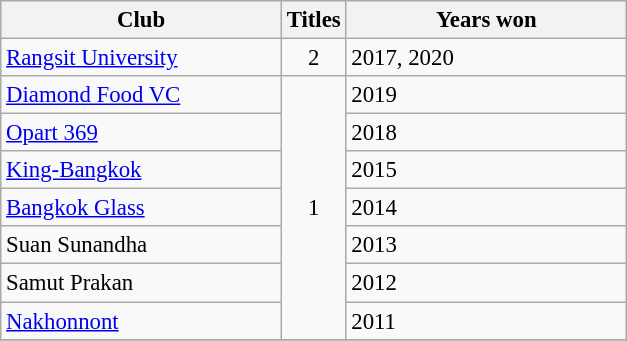<table class="wikitable sortable" style="font-size: 95%;">
<tr>
<th width="180">Club</th>
<th width="30">Titles</th>
<th width="180">Years won</th>
</tr>
<tr>
<td><a href='#'>Rangsit University</a></td>
<td style="text-align:center;">2</td>
<td>2017, 2020</td>
</tr>
<tr>
<td><a href='#'>Diamond Food VC</a></td>
<td rowspan=7 style="text-align:center;">1</td>
<td>2019</td>
</tr>
<tr>
<td><a href='#'>Opart 369</a></td>
<td>2018</td>
</tr>
<tr>
<td><a href='#'>King-Bangkok</a></td>
<td>2015</td>
</tr>
<tr>
<td><a href='#'>Bangkok Glass</a></td>
<td>2014</td>
</tr>
<tr>
<td>Suan Sunandha</td>
<td>2013</td>
</tr>
<tr>
<td>Samut Prakan</td>
<td>2012</td>
</tr>
<tr>
<td><a href='#'>Nakhonnont</a></td>
<td>2011</td>
</tr>
<tr>
</tr>
</table>
